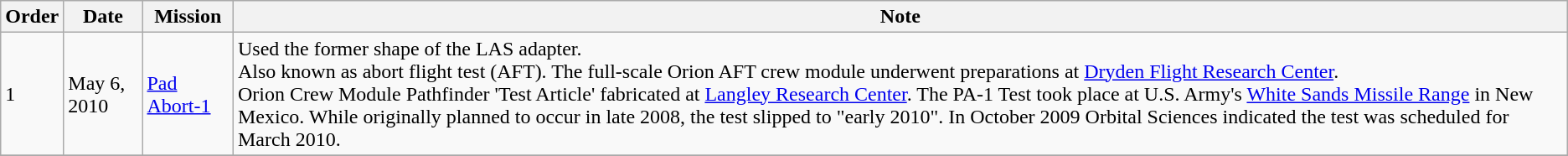<table class="wikitable">
<tr>
<th>Order</th>
<th>Date</th>
<th>Mission</th>
<th>Note</th>
</tr>
<tr>
<td>1</td>
<td>May 6, 2010</td>
<td><a href='#'>Pad Abort-1</a></td>
<td>Used the former shape of the LAS adapter.<br>Also known as abort flight test (AFT).
The full-scale Orion AFT crew module underwent preparations at <a href='#'>Dryden Flight Research Center</a>.
<br>Orion Crew Module Pathfinder 'Test Article' fabricated at <a href='#'>Langley Research Center</a>. The PA-1 Test took place at U.S. Army's <a href='#'>White Sands Missile Range</a> in New Mexico. While originally planned to occur in late 2008, the test slipped to "early 2010". In October 2009 Orbital Sciences indicated the test was scheduled for March 2010.</td>
</tr>
<tr>
</tr>
</table>
